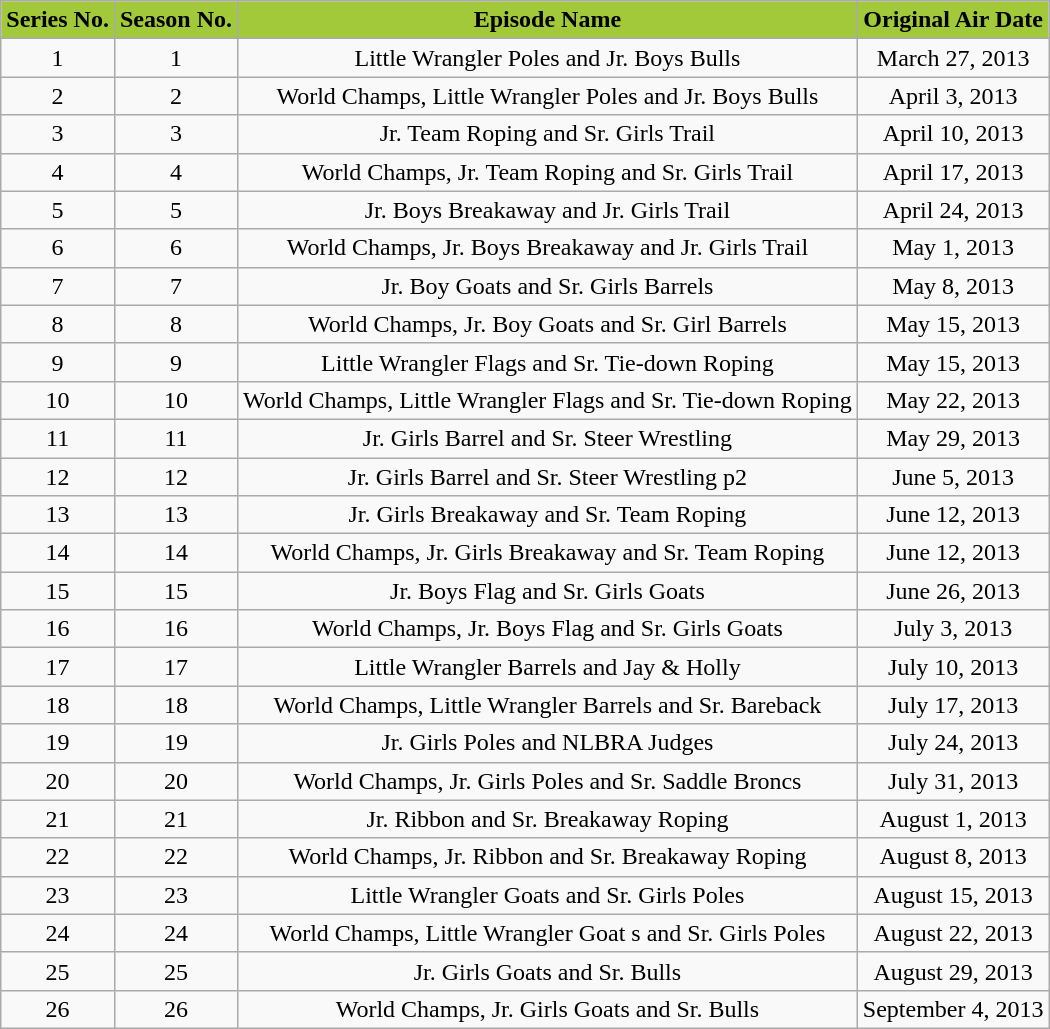<table class="wikitable" style="text-align:center">
<tr>
<th scope="col" style="background-color: #A2C93A;">Series No.</th>
<th scope="col" style="background-color: #A2C93A;">Season No.</th>
<th scope="col" style="background-color: #A2C93A;">Episode Name</th>
<th scope="col" style="background-color: #A2C93A;">Original Air Date</th>
</tr>
<tr>
<td>1</td>
<td>1</td>
<td>Little Wrangler Poles and Jr. Boys Bulls</td>
<td>March 27, 2013</td>
</tr>
<tr>
<td>2</td>
<td>2</td>
<td>World Champs, Little Wrangler Poles and Jr. Boys Bulls</td>
<td>April 3, 2013</td>
</tr>
<tr>
<td>3</td>
<td>3</td>
<td>Jr. Team Roping and Sr. Girls Trail</td>
<td>April 10, 2013</td>
</tr>
<tr>
<td>4</td>
<td>4</td>
<td>World Champs, Jr. Team Roping and Sr. Girls Trail</td>
<td>April 17, 2013</td>
</tr>
<tr>
<td>5</td>
<td>5</td>
<td>Jr. Boys Breakaway and Jr. Girls Trail</td>
<td>April 24, 2013</td>
</tr>
<tr>
<td>6</td>
<td>6</td>
<td>World Champs, Jr. Boys Breakaway and Jr. Girls Trail</td>
<td>May 1, 2013</td>
</tr>
<tr>
<td>7</td>
<td>7</td>
<td>Jr. Boy Goats and Sr. Girls Barrels</td>
<td>May 8, 2013</td>
</tr>
<tr>
<td>8</td>
<td>8</td>
<td>World Champs, Jr. Boy Goats and Sr. Girl Barrels</td>
<td>May 15, 2013</td>
</tr>
<tr>
<td>9</td>
<td>9</td>
<td>Little Wrangler Flags and Sr. Tie-down Roping</td>
<td>May 15, 2013</td>
</tr>
<tr>
<td>10</td>
<td>10</td>
<td>World Champs, Little Wrangler Flags and Sr. Tie-down Roping</td>
<td>May 22, 2013</td>
</tr>
<tr>
<td>11</td>
<td>11</td>
<td>Jr. Girls Barrel and Sr. Steer Wrestling</td>
<td>May 29, 2013</td>
</tr>
<tr>
<td>12</td>
<td>12</td>
<td>Jr. Girls Barrel and Sr. Steer Wrestling p2</td>
<td>June 5, 2013</td>
</tr>
<tr>
<td>13</td>
<td>13</td>
<td>Jr. Girls Breakaway and Sr. Team Roping</td>
<td>June 12, 2013</td>
</tr>
<tr>
<td>14</td>
<td>14</td>
<td>World Champs, Jr. Girls Breakaway and Sr. Team Roping</td>
<td>June 12, 2013</td>
</tr>
<tr>
<td>15</td>
<td>15</td>
<td>Jr. Boys Flag and Sr. Girls Goats</td>
<td>June 26, 2013</td>
</tr>
<tr>
<td>16</td>
<td>16</td>
<td>World Champs, Jr. Boys Flag and Sr. Girls Goats</td>
<td>July 3, 2013</td>
</tr>
<tr>
<td>17</td>
<td>17</td>
<td>Little Wrangler Barrels and Jay & Holly</td>
<td>July 10, 2013</td>
</tr>
<tr>
<td>18</td>
<td>18</td>
<td>World Champs, Little Wrangler Barrels and Sr. Bareback</td>
<td>July 17, 2013</td>
</tr>
<tr>
<td>19</td>
<td>19</td>
<td>Jr. Girls Poles and NLBRA Judges</td>
<td>July 24, 2013</td>
</tr>
<tr>
<td>20</td>
<td>20</td>
<td>World Champs, Jr. Girls Poles and Sr. Saddle Broncs</td>
<td>July 31, 2013</td>
</tr>
<tr>
<td>21</td>
<td>21</td>
<td>Jr. Ribbon and Sr. Breakaway Roping</td>
<td>August 1, 2013</td>
</tr>
<tr>
<td>22</td>
<td>22</td>
<td>World Champs, Jr. Ribbon and Sr. Breakaway Roping</td>
<td>August 8, 2013</td>
</tr>
<tr>
<td>23</td>
<td>23</td>
<td>Little Wrangler Goats and Sr. Girls Poles</td>
<td>August 15, 2013</td>
</tr>
<tr>
<td>24</td>
<td>24</td>
<td>World Champs, Little Wrangler Goat s and Sr. Girls Poles</td>
<td>August 22, 2013</td>
</tr>
<tr>
<td>25</td>
<td>25</td>
<td>Jr. Girls Goats and Sr. Bulls</td>
<td>August 29, 2013</td>
</tr>
<tr>
<td>26</td>
<td>26</td>
<td>World Champs, Jr. Girls Goats and Sr. Bulls</td>
<td>September 4, 2013</td>
</tr>
</table>
